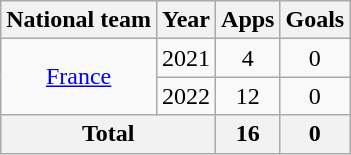<table class="wikitable" style="text-align:center">
<tr>
<th>National team</th>
<th>Year</th>
<th>Apps</th>
<th>Goals</th>
</tr>
<tr>
<td rowspan=2><a href='#'>France</a></td>
<td>2021</td>
<td>4</td>
<td>0</td>
</tr>
<tr>
<td>2022</td>
<td>12</td>
<td>0</td>
</tr>
<tr>
<th colspan=2>Total</th>
<th>16</th>
<th>0</th>
</tr>
</table>
